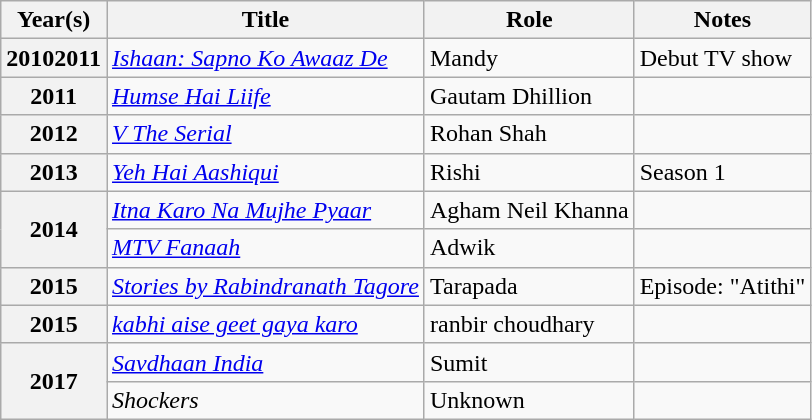<table class="wikitable plainrowheaders sortable">
<tr>
<th scope="col">Year(s)</th>
<th scope="col">Title</th>
<th scope="col">Role</th>
<th scope="col" class="unsortable">Notes</th>
</tr>
<tr>
<th scope="row">20102011</th>
<td><em><a href='#'>Ishaan: Sapno Ko Awaaz De</a></em></td>
<td>Mandy</td>
<td>Debut TV show</td>
</tr>
<tr>
<th scope="row">2011</th>
<td><em><a href='#'>Humse Hai Liife</a></em></td>
<td>Gautam Dhillion</td>
<td></td>
</tr>
<tr>
<th scope="row">2012</th>
<td><em><a href='#'>V The Serial</a></em></td>
<td>Rohan Shah</td>
<td></td>
</tr>
<tr>
<th scope="row">2013</th>
<td><em><a href='#'>Yeh Hai Aashiqui</a></em></td>
<td>Rishi</td>
<td>Season 1</td>
</tr>
<tr>
<th scope="row" rowspan="2">2014</th>
<td><em><a href='#'>Itna Karo Na Mujhe Pyaar</a></em></td>
<td>Agham Neil Khanna</td>
<td></td>
</tr>
<tr>
<td><em><a href='#'>MTV Fanaah</a></em></td>
<td>Adwik</td>
<td></td>
</tr>
<tr>
<th scope="row">2015</th>
<td><em><a href='#'>Stories by Rabindranath Tagore</a></em></td>
<td>Tarapada</td>
<td>Episode: "Atithi"</td>
</tr>
<tr>
<th scope="row">2015</th>
<td><em><a href='#'>kabhi aise geet gaya karo</a></em></td>
<td>ranbir choudhary</td>
<td></td>
</tr>
<tr>
<th scope="row" rowspan="2">2017</th>
<td><em><a href='#'>Savdhaan India</a></em></td>
<td>Sumit</td>
<td></td>
</tr>
<tr>
<td><em>Shockers</em></td>
<td>Unknown</td>
<td></td>
</tr>
</table>
